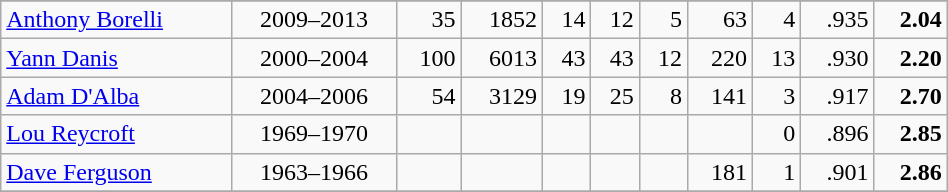<table class="wikitable sortable" width =50%>
<tr>
</tr>
<tr align=right>
<td align=left><a href='#'>Anthony Borelli</a></td>
<td align=center>2009–2013</td>
<td>35</td>
<td>1852</td>
<td>14</td>
<td>12</td>
<td>5</td>
<td>63</td>
<td>4</td>
<td>.935</td>
<td><strong>2.04</strong></td>
</tr>
<tr align=right>
<td align=left><a href='#'>Yann Danis</a></td>
<td align=center>2000–2004</td>
<td>100</td>
<td>6013</td>
<td>43</td>
<td>43</td>
<td>12</td>
<td>220</td>
<td>13</td>
<td>.930</td>
<td><strong>2.20</strong></td>
</tr>
<tr align=right>
<td align=left><a href='#'>Adam D'Alba</a></td>
<td align=center>2004–2006</td>
<td>54</td>
<td>3129</td>
<td>19</td>
<td>25</td>
<td>8</td>
<td>141</td>
<td>3</td>
<td>.917</td>
<td><strong>2.70</strong></td>
</tr>
<tr align=right>
<td align=left><a href='#'>Lou Reycroft</a></td>
<td align=center>1969–1970</td>
<td></td>
<td></td>
<td></td>
<td></td>
<td></td>
<td></td>
<td>0</td>
<td>.896</td>
<td><strong>2.85</strong></td>
</tr>
<tr align=right>
<td align=left><a href='#'>Dave Ferguson</a></td>
<td align=center>1963–1966</td>
<td></td>
<td></td>
<td></td>
<td></td>
<td></td>
<td>181</td>
<td>1</td>
<td>.901</td>
<td><strong>2.86</strong></td>
</tr>
<tr>
</tr>
</table>
